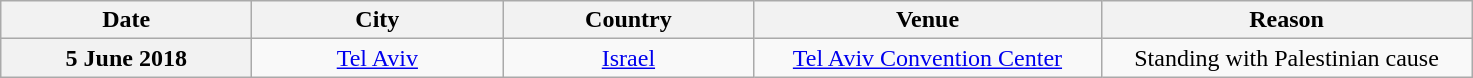<table class="wikitable plainrowheaders" style="text-align:center;">
<tr>
<th scope="col" style="width:10em;">Date</th>
<th scope="col" style="width:10em;">City</th>
<th scope="col" style="width:10em;">Country</th>
<th scope="col" style="width:14em;">Venue</th>
<th scope="col" style="width:15em;">Reason</th>
</tr>
<tr>
<th scope="row" style="text-align:center;">5 June 2018</th>
<td><a href='#'>Tel Aviv</a></td>
<td><a href='#'>Israel</a></td>
<td><a href='#'>Tel Aviv Convention Center</a></td>
<td>Standing with Palestinian cause</td>
</tr>
</table>
